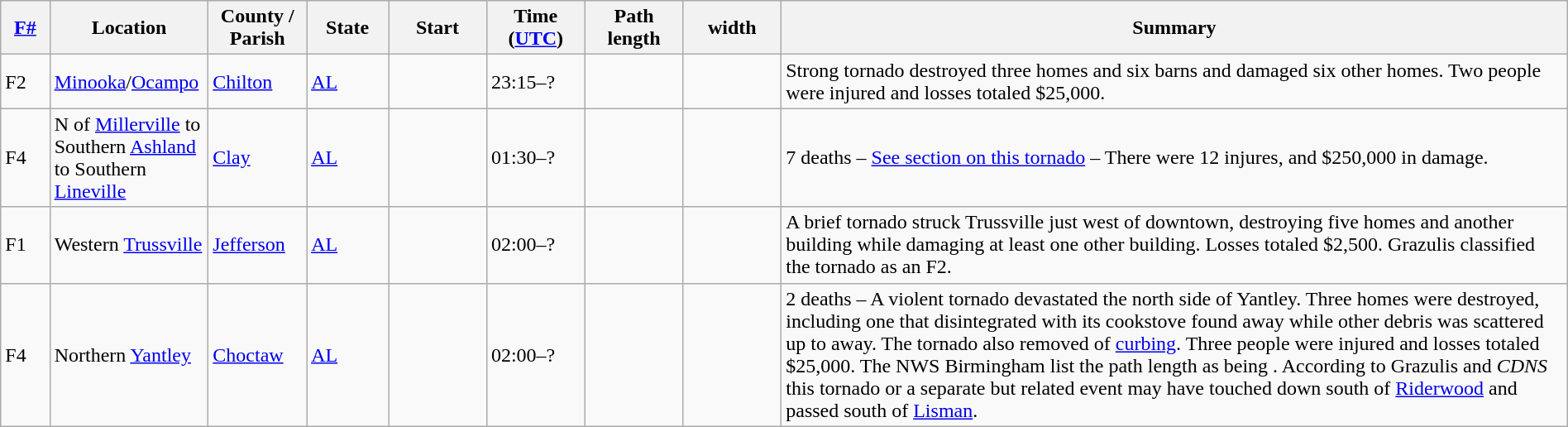<table class="wikitable sortable" style="width:100%;">
<tr>
<th scope="col"  style="width:3%; text-align:center;"><a href='#'>F#</a></th>
<th scope="col"  style="width:7%; text-align:center;" class="unsortable">Location</th>
<th scope="col"  style="width:6%; text-align:center;" class="unsortable">County / Parish</th>
<th scope="col"  style="width:5%; text-align:center;">State</th>
<th scope="col"  style="width:6%; text-align:center;">Start </th>
<th scope="col"  style="width:6%; text-align:center;">Time (<a href='#'>UTC</a>)</th>
<th scope="col"  style="width:6%; text-align:center;">Path length</th>
<th scope="col"  style="width:6%; text-align:center;"> width</th>
<th scope="col" class="unsortable" style="width:48%; text-align:center;">Summary</th>
</tr>
<tr>
<td bgcolor=>F2</td>
<td><a href='#'>Minooka</a>/<a href='#'>Ocampo</a></td>
<td><a href='#'>Chilton</a></td>
<td><a href='#'>AL</a></td>
<td></td>
<td>23:15–?</td>
<td></td>
<td></td>
<td>Strong tornado destroyed three homes and six barns and damaged six other homes. Two people were injured and losses totaled $25,000.</td>
</tr>
<tr>
<td bgcolor=>F4</td>
<td>N of <a href='#'>Millerville</a> to Southern <a href='#'>Ashland</a> to Southern <a href='#'>Lineville</a></td>
<td><a href='#'>Clay</a></td>
<td><a href='#'>AL</a></td>
<td></td>
<td>01:30–?</td>
<td></td>
<td></td>
<td>7 deaths – <a href='#'>See section on this tornado</a> – There were 12 injures, and $250,000 in damage.</td>
</tr>
<tr>
<td bgcolor=>F1</td>
<td>Western <a href='#'>Trussville</a></td>
<td><a href='#'>Jefferson</a></td>
<td><a href='#'>AL</a></td>
<td></td>
<td>02:00–?</td>
<td></td>
<td></td>
<td>A brief tornado struck Trussville just west of downtown, destroying five homes and another building while damaging at least one other building. Losses totaled $2,500. Grazulis classified the tornado as an F2.</td>
</tr>
<tr>
<td bgcolor=>F4</td>
<td>Northern <a href='#'>Yantley</a></td>
<td><a href='#'>Choctaw</a></td>
<td><a href='#'>AL</a></td>
<td></td>
<td>02:00–?</td>
<td></td>
<td></td>
<td>2 deaths – A violent tornado devastated the north side of Yantley. Three homes were destroyed, including one that disintegrated with its cookstove found  away while other debris was scattered up to  away. The tornado also removed  of <a href='#'>curbing</a>. Three people were injured and losses totaled $25,000. The NWS Birmingham list the path length as being . According to Grazulis and <em>CDNS</em> this tornado or a separate but related event may have touched down south of <a href='#'>Riderwood</a> and passed south of <a href='#'>Lisman</a>.</td>
</tr>
</table>
